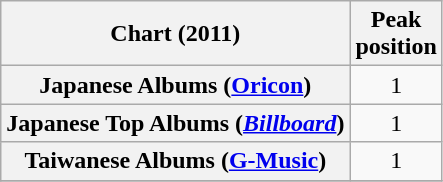<table class="wikitable plainrowheaders" style="text-align:center;">
<tr>
<th>Chart (2011)</th>
<th>Peak<br>position</th>
</tr>
<tr>
<th scope="row">Japanese Albums (<a href='#'>Oricon</a>)</th>
<td>1</td>
</tr>
<tr>
<th scope="row">Japanese Top Albums (<em><a href='#'>Billboard</a></em>)</th>
<td>1</td>
</tr>
<tr>
<th scope="row">Taiwanese Albums (<a href='#'>G-Music</a>)</th>
<td>1</td>
</tr>
<tr>
</tr>
</table>
